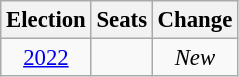<table class="wikitable" style="font-size:95%;text-align:center;">
<tr>
<th>Election</th>
<th>Seats</th>
<th>Change</th>
</tr>
<tr>
<td><a href='#'>2022</a></td>
<td></td>
<td><em>New</em></td>
</tr>
</table>
